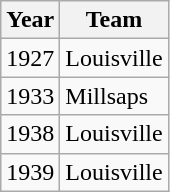<table class=wikitable>
<tr>
<th>Year</th>
<th>Team</th>
</tr>
<tr>
<td>1927</td>
<td>Louisville</td>
</tr>
<tr>
<td>1933</td>
<td>Millsaps</td>
</tr>
<tr>
<td>1938</td>
<td>Louisville</td>
</tr>
<tr>
<td>1939</td>
<td>Louisville</td>
</tr>
</table>
